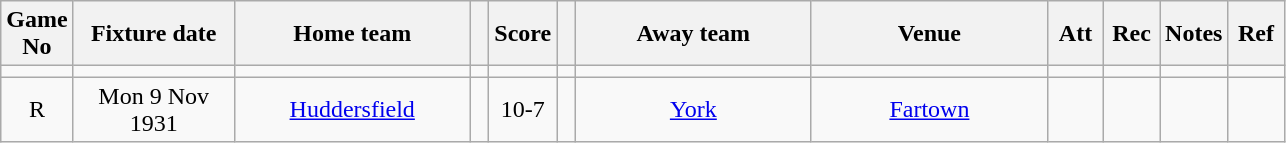<table class="wikitable" style="text-align:center;">
<tr>
<th width=20 abbr="No">Game No</th>
<th width=100 abbr="Date">Fixture date</th>
<th width=150 abbr="Home team">Home team</th>
<th width=5 abbr="space"></th>
<th width=20 abbr="Score">Score</th>
<th width=5 abbr="space"></th>
<th width=150 abbr="Away team">Away team</th>
<th width=150 abbr="Venue">Venue</th>
<th width=30 abbr="Att">Att</th>
<th width=30 abbr="Rec">Rec</th>
<th width=20 abbr="Notes">Notes</th>
<th width=30 abbr="Ref">Ref</th>
</tr>
<tr>
<td></td>
<td></td>
<td></td>
<td></td>
<td></td>
<td></td>
<td></td>
<td></td>
<td></td>
<td></td>
<td></td>
<td></td>
</tr>
<tr>
<td>R</td>
<td>Mon 9 Nov 1931</td>
<td><a href='#'>Huddersfield</a></td>
<td></td>
<td>10-7</td>
<td></td>
<td><a href='#'>York</a></td>
<td><a href='#'>Fartown</a></td>
<td></td>
<td></td>
<td></td>
<td></td>
</tr>
</table>
